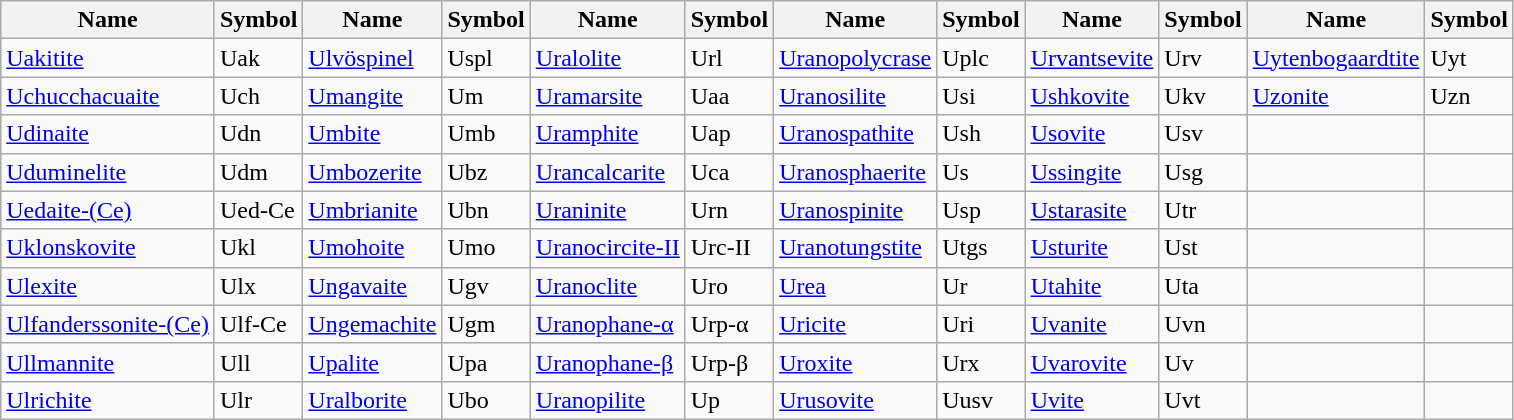<table class="wikitable">
<tr>
<th>Name</th>
<th>Symbol</th>
<th>Name</th>
<th>Symbol</th>
<th>Name</th>
<th>Symbol</th>
<th>Name</th>
<th>Symbol</th>
<th>Name</th>
<th>Symbol</th>
<th>Name</th>
<th>Symbol</th>
</tr>
<tr>
<td><a href='#'>Uakitite</a></td>
<td>Uak</td>
<td><a href='#'>Ulvöspinel</a></td>
<td>Uspl</td>
<td><a href='#'>Uralolite</a></td>
<td>Url</td>
<td><a href='#'>Uranopolycrase</a></td>
<td>Uplc</td>
<td><a href='#'>Urvantsevite</a></td>
<td>Urv</td>
<td><a href='#'>Uytenbogaardtite</a></td>
<td>Uyt</td>
</tr>
<tr>
<td><a href='#'>Uchucchacuaite</a></td>
<td>Uch</td>
<td><a href='#'>Umangite</a></td>
<td>Um</td>
<td><a href='#'>Uramarsite</a></td>
<td>Uaa</td>
<td><a href='#'>Uranosilite</a></td>
<td>Usi</td>
<td><a href='#'>Ushkovite</a></td>
<td>Ukv</td>
<td><a href='#'>Uzonite</a></td>
<td>Uzn</td>
</tr>
<tr>
<td><a href='#'>Udinaite</a></td>
<td>Udn</td>
<td><a href='#'>Umbite</a></td>
<td>Umb</td>
<td><a href='#'>Uramphite</a></td>
<td>Uap</td>
<td><a href='#'>Uranospathite</a></td>
<td>Ush</td>
<td><a href='#'>Usovite</a></td>
<td>Usv</td>
<td></td>
<td></td>
</tr>
<tr>
<td><a href='#'>Uduminelite</a></td>
<td>Udm</td>
<td><a href='#'>Umbozerite</a></td>
<td>Ubz</td>
<td><a href='#'>Urancalcarite</a></td>
<td>Uca</td>
<td><a href='#'>Uranosphaerite</a></td>
<td>Us</td>
<td><a href='#'>Ussingite</a></td>
<td>Usg</td>
<td></td>
<td></td>
</tr>
<tr>
<td><a href='#'>Uedaite-(Ce)</a></td>
<td>Ued-Ce</td>
<td><a href='#'>Umbrianite</a></td>
<td>Ubn</td>
<td><a href='#'>Uraninite</a></td>
<td>Urn</td>
<td><a href='#'>Uranospinite</a></td>
<td>Usp</td>
<td><a href='#'>Ustarasite</a></td>
<td>Utr</td>
<td></td>
<td></td>
</tr>
<tr>
<td><a href='#'>Uklonskovite</a></td>
<td>Ukl</td>
<td><a href='#'>Umohoite</a></td>
<td>Umo</td>
<td><a href='#'>Uranocircite-II</a></td>
<td>Urc-II</td>
<td><a href='#'>Uranotungstite</a></td>
<td>Utgs</td>
<td><a href='#'>Usturite</a></td>
<td>Ust</td>
<td></td>
<td></td>
</tr>
<tr>
<td><a href='#'>Ulexite</a></td>
<td>Ulx</td>
<td><a href='#'>Ungavaite</a></td>
<td>Ugv</td>
<td><a href='#'>Uranoclite</a></td>
<td>Uro</td>
<td><a href='#'>Urea</a></td>
<td>Ur</td>
<td><a href='#'>Utahite</a></td>
<td>Uta</td>
<td></td>
<td></td>
</tr>
<tr>
<td><a href='#'>Ulfanderssonite-(Ce)</a></td>
<td>Ulf-Ce</td>
<td><a href='#'>Ungemachite</a></td>
<td>Ugm</td>
<td><a href='#'>Uranophane-α</a></td>
<td>Urp-α</td>
<td><a href='#'>Uricite</a></td>
<td>Uri</td>
<td><a href='#'>Uvanite</a></td>
<td>Uvn</td>
<td></td>
<td></td>
</tr>
<tr>
<td><a href='#'>Ullmannite</a></td>
<td>Ull</td>
<td><a href='#'>Upalite</a></td>
<td>Upa</td>
<td><a href='#'>Uranophane-β</a></td>
<td>Urp-β</td>
<td><a href='#'>Uroxite</a></td>
<td>Urx</td>
<td><a href='#'>Uvarovite</a></td>
<td>Uv</td>
<td></td>
<td></td>
</tr>
<tr>
<td><a href='#'>Ulrichite</a></td>
<td>Ulr</td>
<td><a href='#'>Uralborite</a></td>
<td>Ubo</td>
<td><a href='#'>Uranopilite</a></td>
<td>Up</td>
<td><a href='#'>Urusovite</a></td>
<td>Uusv</td>
<td><a href='#'>Uvite</a></td>
<td>Uvt</td>
<td></td>
<td></td>
</tr>
</table>
